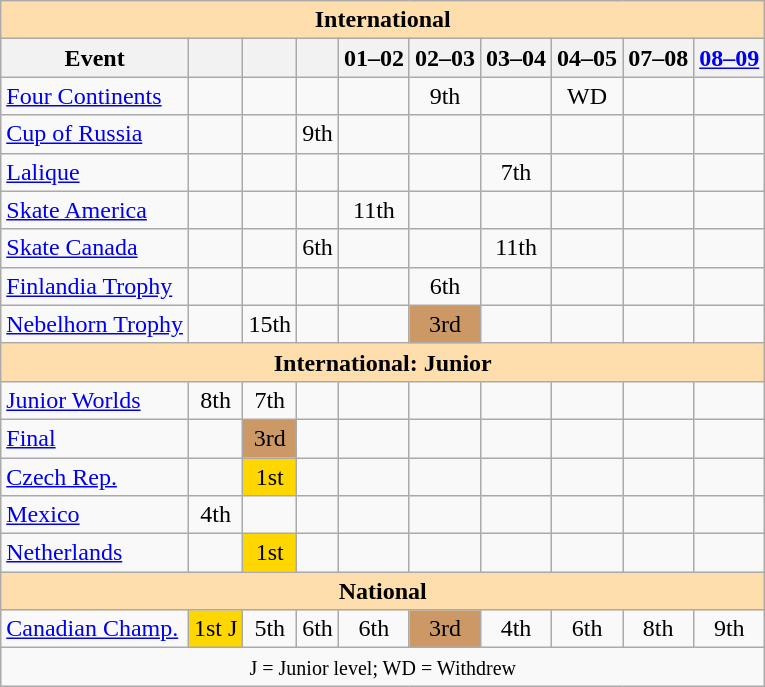<table class="wikitable" style="text-align:center">
<tr>
<th style="background-color: #ffdead; " colspan=10 align=center>International</th>
</tr>
<tr>
<th>Event</th>
<th></th>
<th></th>
<th></th>
<th>01–02</th>
<th>02–03</th>
<th>03–04</th>
<th>04–05</th>
<th>07–08</th>
<th><a href='#'>08–09</a></th>
</tr>
<tr>
<td align=left><a href='#'>Four Continents</a></td>
<td></td>
<td></td>
<td></td>
<td></td>
<td>9th</td>
<td></td>
<td>WD</td>
<td></td>
<td></td>
</tr>
<tr>
<td align=left> <a href='#'>Cup of Russia</a></td>
<td></td>
<td></td>
<td>9th</td>
<td></td>
<td></td>
<td></td>
<td></td>
<td></td>
<td></td>
</tr>
<tr>
<td align=left> <a href='#'>Lalique</a></td>
<td></td>
<td></td>
<td></td>
<td></td>
<td></td>
<td>7th</td>
<td></td>
<td></td>
<td></td>
</tr>
<tr>
<td align=left> <a href='#'>Skate America</a></td>
<td></td>
<td></td>
<td></td>
<td>11th</td>
<td></td>
<td></td>
<td></td>
<td></td>
<td></td>
</tr>
<tr>
<td align=left> <a href='#'>Skate Canada</a></td>
<td></td>
<td></td>
<td>6th</td>
<td></td>
<td></td>
<td>11th</td>
<td></td>
<td></td>
<td></td>
</tr>
<tr>
<td align=left><a href='#'>Finlandia Trophy</a></td>
<td></td>
<td></td>
<td></td>
<td></td>
<td>6th</td>
<td></td>
<td></td>
<td></td>
<td></td>
</tr>
<tr>
<td align=left><a href='#'>Nebelhorn Trophy</a></td>
<td></td>
<td>15th</td>
<td></td>
<td></td>
<td bgcolor=cc9966>3rd</td>
<td></td>
<td></td>
<td></td>
<td></td>
</tr>
<tr>
<th style="background-color: #ffdead; " colspan=10 align=center>International: Junior</th>
</tr>
<tr>
<td align=left><a href='#'>Junior Worlds</a></td>
<td>8th</td>
<td>7th</td>
<td></td>
<td></td>
<td></td>
<td></td>
<td></td>
<td></td>
<td></td>
</tr>
<tr>
<td align=left> <a href='#'>Final</a></td>
<td></td>
<td bgcolor=cc9966>3rd</td>
<td></td>
<td></td>
<td></td>
<td></td>
<td></td>
<td></td>
<td></td>
</tr>
<tr>
<td align=left> <a href='#'>Czech Rep.</a></td>
<td></td>
<td bgcolor=gold>1st</td>
<td></td>
<td></td>
<td></td>
<td></td>
<td></td>
<td></td>
<td></td>
</tr>
<tr>
<td align=left> <a href='#'>Mexico</a></td>
<td>4th</td>
<td></td>
<td></td>
<td></td>
<td></td>
<td></td>
<td></td>
<td></td>
<td></td>
</tr>
<tr>
<td align=left> <a href='#'>Netherlands</a></td>
<td></td>
<td bgcolor=gold>1st</td>
<td></td>
<td></td>
<td></td>
<td></td>
<td></td>
<td></td>
<td></td>
</tr>
<tr>
<th style="background-color: #ffdead; " colspan=10 align=center>National</th>
</tr>
<tr>
<td align=left><a href='#'>Canadian Champ.</a></td>
<td bgcolor=gold>1st J</td>
<td>5th</td>
<td>6th</td>
<td>6th</td>
<td bgcolor=cc9966>3rd</td>
<td>4th</td>
<td>6th</td>
<td>8th</td>
<td>9th</td>
</tr>
<tr>
<td colspan=10 align=center><small> J = Junior level; WD = Withdrew </small></td>
</tr>
</table>
